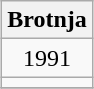<table class="wikitable" style="margin: 0.5em auto; text-align: center;">
<tr>
<th colspan="1">Brotnja</th>
</tr>
<tr>
<td>1991</td>
</tr>
<tr>
<td></td>
</tr>
<tr>
</tr>
</table>
